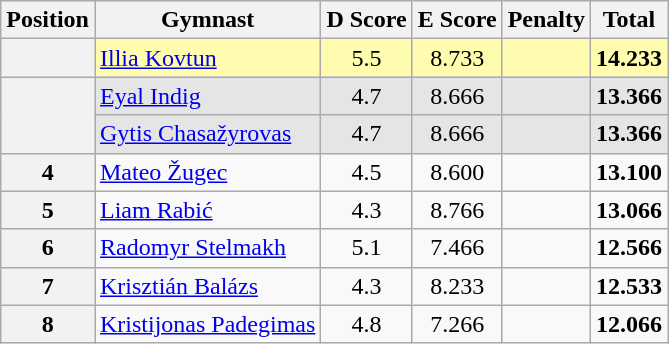<table class="wikitable sortable" style="text-align:center;">
<tr>
<th>Position</th>
<th>Gymnast</th>
<th>D Score</th>
<th>E Score</th>
<th>Penalty</th>
<th>Total</th>
</tr>
<tr style="background:#fffcaf;">
<th scope="row" style="text-align:center"></th>
<td style="text-align:left;"> <a href='#'>Illia Kovtun</a></td>
<td>5.5</td>
<td>8.733</td>
<td></td>
<td><strong>14.233</strong></td>
</tr>
<tr style="background:#e5e5e5;">
<th rowspan="2" scope="row" style="text-align:center"></th>
<td style="text-align:left;"> <a href='#'>Eyal Indig</a></td>
<td>4.7</td>
<td>8.666</td>
<td></td>
<td><strong>13.366</strong></td>
</tr>
<tr style="background:#e5e5e5;">
<td style="text-align:left;"> <a href='#'>Gytis Chasažyrovas</a></td>
<td>4.7</td>
<td>8.666</td>
<td></td>
<td><strong>13.366</strong></td>
</tr>
<tr>
<th>4</th>
<td style="text-align:left;"> <a href='#'>Mateo Žugec</a></td>
<td>4.5</td>
<td>8.600</td>
<td></td>
<td><strong>13.100</strong></td>
</tr>
<tr>
<th>5</th>
<td style="text-align:left;"> <a href='#'>Liam Rabić</a></td>
<td>4.3</td>
<td>8.766</td>
<td></td>
<td><strong>13.066</strong></td>
</tr>
<tr>
<th>6</th>
<td style="text-align:left;">  <a href='#'>Radomyr Stelmakh</a></td>
<td>5.1</td>
<td>7.466</td>
<td></td>
<td><strong>12.566</strong></td>
</tr>
<tr>
<th>7</th>
<td style="text-align:left;"> <a href='#'>Krisztián Balázs</a></td>
<td>4.3</td>
<td>8.233</td>
<td></td>
<td><strong>12.533</strong></td>
</tr>
<tr>
<th>8</th>
<td style="text-align:left;"> <a href='#'>Kristijonas Padegimas</a></td>
<td>4.8</td>
<td>7.266</td>
<td></td>
<td><strong>12.066</strong></td>
</tr>
</table>
